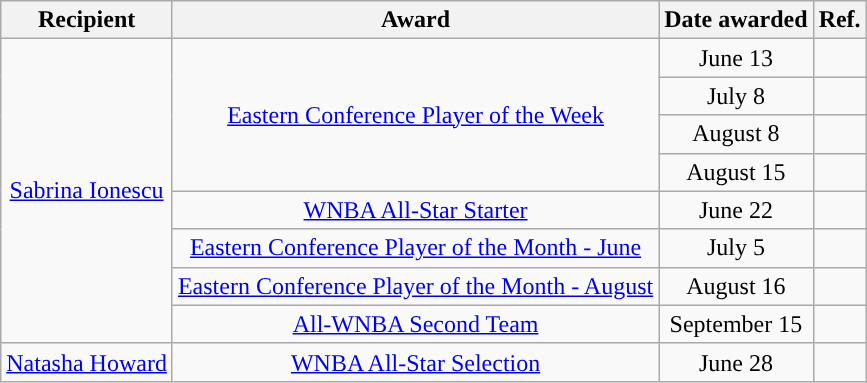<table class="wikitable sortable sortable" style="text-align: center">
<tr>
<th>Recipient</th>
<th>Award</th>
<th>Date awarded</th>
<th>Ref.</th>
</tr>
<tr>
<td rowspan=8><a href='#'>Sabrina Ionescu</a></td>
<td rowspan=4><a href='#'>Eastern Conference Player of the Week</a></td>
<td>June 13</td>
<td></td>
</tr>
<tr>
<td>July 8</td>
<td></td>
</tr>
<tr>
<td>August 8</td>
<td></td>
</tr>
<tr>
<td>August 15</td>
<td></td>
</tr>
<tr>
<td><a href='#'>WNBA All-Star Starter</a></td>
<td>June 22</td>
<td></td>
</tr>
<tr>
<td><a href='#'>Eastern Conference Player of the Month - June</a></td>
<td>July 5</td>
<td></td>
</tr>
<tr>
<td><a href='#'>Eastern Conference Player of the Month - August</a></td>
<td>August 16</td>
<td></td>
</tr>
<tr>
<td><a href='#'>All-WNBA Second Team</a></td>
<td>September 15</td>
<td></td>
</tr>
<tr>
<td><a href='#'>Natasha Howard</a></td>
<td><a href='#'>WNBA All-Star Selection</a></td>
<td>June 28</td>
<td></td>
</tr>
</table>
